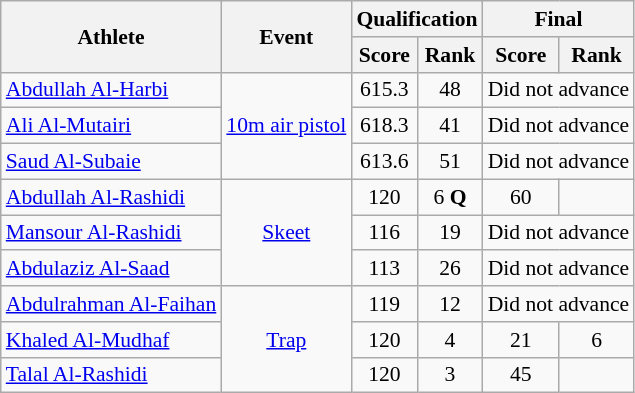<table class="wikitable" style="text-align:center; font-size:90%">
<tr>
<th rowspan="2">Athlete</th>
<th rowspan="2">Event</th>
<th colspan="2">Qualification</th>
<th colspan="2">Final</th>
</tr>
<tr>
<th>Score</th>
<th>Rank</th>
<th>Score</th>
<th>Rank</th>
</tr>
<tr>
<td align=left><a href='#'>Abdullah Al-Harbi</a></td>
<td rowspan="3"><a href='#'>10m air pistol</a></td>
<td>615.3</td>
<td>48</td>
<td colspan=2>Did not advance</td>
</tr>
<tr>
<td align=left><a href='#'>Ali Al-Mutairi</a></td>
<td>618.3</td>
<td>41</td>
<td colspan=2>Did not advance</td>
</tr>
<tr>
<td align=left><a href='#'>Saud Al-Subaie</a></td>
<td>613.6</td>
<td>51</td>
<td colspan=2>Did not advance</td>
</tr>
<tr>
<td align=left><a href='#'>Abdullah Al-Rashidi</a></td>
<td rowspan="3"><a href='#'>Skeet</a></td>
<td>120</td>
<td>6 <strong>Q</strong></td>
<td>60</td>
<td></td>
</tr>
<tr>
<td align=left><a href='#'>Mansour Al-Rashidi</a></td>
<td>116</td>
<td>19</td>
<td colspan=2>Did not advance</td>
</tr>
<tr>
<td align=left><a href='#'>Abdulaziz Al-Saad</a></td>
<td>113</td>
<td>26</td>
<td colspan=2>Did not advance</td>
</tr>
<tr>
<td align=left><a href='#'>Abdulrahman Al-Faihan</a></td>
<td rowspan="3"><a href='#'>Trap</a></td>
<td>119</td>
<td>12</td>
<td colspan=2>Did not advance</td>
</tr>
<tr>
<td align=left><a href='#'>Khaled Al-Mudhaf</a></td>
<td>120</td>
<td>4</td>
<td>21</td>
<td>6</td>
</tr>
<tr>
<td align=left><a href='#'>Talal Al-Rashidi</a></td>
<td>120</td>
<td>3</td>
<td>45</td>
<td></td>
</tr>
</table>
